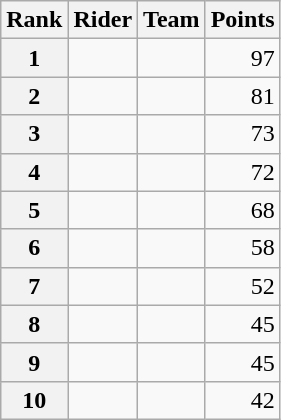<table class="wikitable" margin-bottom:0;">
<tr>
<th scope="col">Rank</th>
<th scope="col">Rider</th>
<th scope="col">Team</th>
<th scope="col">Points</th>
</tr>
<tr>
<th scope="row">1</th>
<td> </td>
<td></td>
<td align="right">97</td>
</tr>
<tr>
<th scope="row">2</th>
<td> </td>
<td></td>
<td align="right">81</td>
</tr>
<tr>
<th scope="row">3</th>
<td></td>
<td></td>
<td align="right">73</td>
</tr>
<tr>
<th scope="row">4</th>
<td></td>
<td></td>
<td align="right">72</td>
</tr>
<tr>
<th scope="row">5</th>
<td> </td>
<td></td>
<td align="right">68</td>
</tr>
<tr>
<th scope="row">6</th>
<td></td>
<td></td>
<td align="right">58</td>
</tr>
<tr>
<th scope="row">7</th>
<td></td>
<td></td>
<td align="right">52</td>
</tr>
<tr>
<th scope="row">8</th>
<td></td>
<td></td>
<td align="right">45</td>
</tr>
<tr>
<th scope="row">9</th>
<td></td>
<td></td>
<td align="right">45</td>
</tr>
<tr>
<th scope="row">10</th>
<td></td>
<td></td>
<td align="right">42</td>
</tr>
</table>
